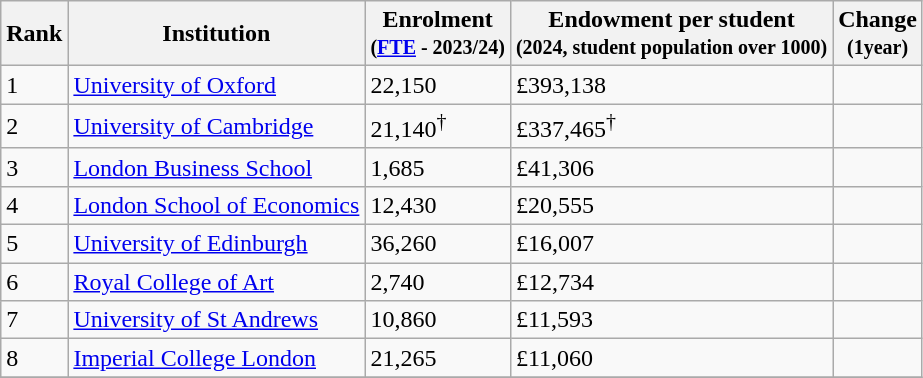<table class="wikitable sortable col1center">
<tr>
<th>Rank</th>
<th>Institution</th>
<th>Enrolment <br><small>(<a href='#'>FTE</a> - 2023/24)</small></th>
<th>Endowment per student<br> <small>(2024, student population over 1000)</small></th>
<th>Change<br><small>(1year)</small></th>
</tr>
<tr>
<td>1</td>
<td><a href='#'>University of Oxford</a></td>
<td>22,150</td>
<td>£393,138</td>
<td></td>
</tr>
<tr>
<td>2</td>
<td><a href='#'>University of Cambridge</a></td>
<td>21,140<sup>†</sup></td>
<td>£337,465<sup>†</sup></td>
<td></td>
</tr>
<tr>
<td>3</td>
<td><a href='#'>London Business School</a></td>
<td>1,685</td>
<td>£41,306</td>
<td></td>
</tr>
<tr>
<td>4</td>
<td><a href='#'>London School of Economics</a></td>
<td>12,430</td>
<td>£20,555</td>
<td></td>
</tr>
<tr>
<td>5</td>
<td><a href='#'>University of Edinburgh</a></td>
<td>36,260</td>
<td>£16,007</td>
<td></td>
</tr>
<tr>
<td>6</td>
<td><a href='#'>Royal College of Art</a></td>
<td>2,740</td>
<td>£12,734</td>
<td></td>
</tr>
<tr>
<td>7</td>
<td><a href='#'>University of St Andrews</a></td>
<td>10,860</td>
<td>£11,593</td>
<td></td>
</tr>
<tr>
<td>8</td>
<td><a href='#'>Imperial College London</a></td>
<td>21,265</td>
<td>£11,060</td>
<td></td>
</tr>
<tr>
</tr>
</table>
